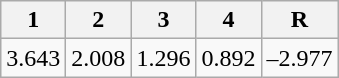<table class="wikitable" border="1">
<tr>
<th>1</th>
<th>2</th>
<th>3</th>
<th>4</th>
<th>R</th>
</tr>
<tr>
<td>3.643</td>
<td>2.008</td>
<td>1.296</td>
<td>0.892</td>
<td>–2.977</td>
</tr>
</table>
